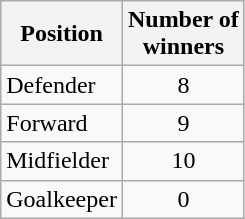<table class="wikitable sortable">
<tr>
<th>Position</th>
<th>Number of<br>winners</th>
</tr>
<tr>
<td>Defender</td>
<td align=center>8</td>
</tr>
<tr>
<td>Forward</td>
<td align=center>9</td>
</tr>
<tr>
<td>Midfielder</td>
<td align=center>10</td>
</tr>
<tr>
<td>Goalkeeper</td>
<td align=center>0</td>
</tr>
</table>
